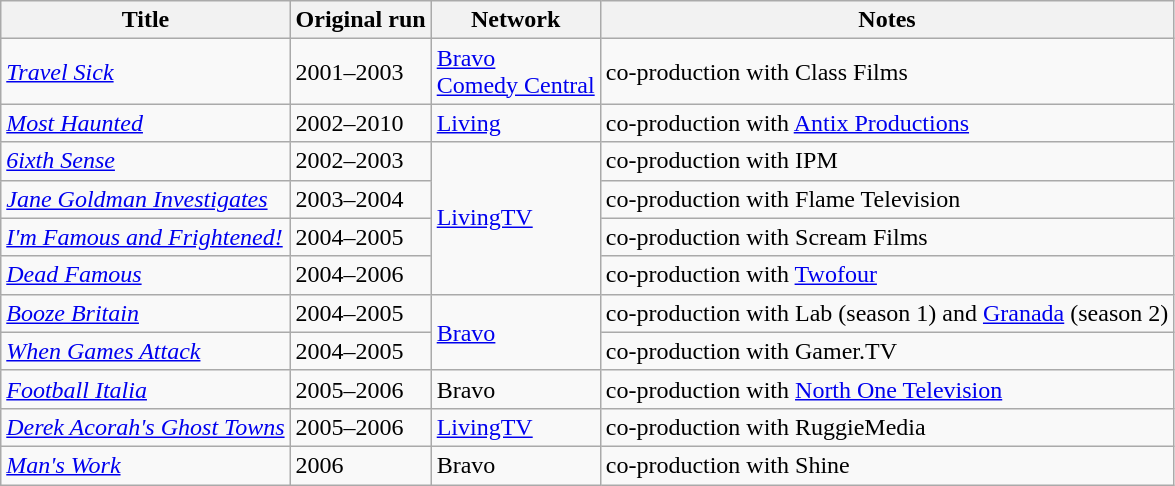<table class="wikitable sortable">
<tr>
<th>Title</th>
<th>Original run</th>
<th>Network</th>
<th>Notes</th>
</tr>
<tr>
<td><em><a href='#'>Travel Sick</a></em></td>
<td>2001–2003</td>
<td><a href='#'>Bravo</a><br><a href='#'>Comedy Central</a></td>
<td>co-production with Class Films</td>
</tr>
<tr>
<td><em><a href='#'>Most Haunted</a></em></td>
<td>2002–2010</td>
<td><a href='#'>Living</a></td>
<td>co-production with <a href='#'>Antix Productions</a></td>
</tr>
<tr>
<td><em><a href='#'>6ixth Sense</a></em></td>
<td>2002–2003</td>
<td rowspan="4"><a href='#'>LivingTV</a></td>
<td>co-production with IPM</td>
</tr>
<tr>
<td><em><a href='#'>Jane Goldman Investigates</a></em></td>
<td>2003–2004</td>
<td>co-production with Flame Television</td>
</tr>
<tr>
<td><em><a href='#'>I'm Famous and Frightened!</a></em></td>
<td>2004–2005</td>
<td>co-production with Scream Films</td>
</tr>
<tr>
<td><em><a href='#'>Dead Famous</a></em></td>
<td>2004–2006</td>
<td>co-production with <a href='#'>Twofour</a></td>
</tr>
<tr>
<td><em><a href='#'>Booze Britain</a></em></td>
<td>2004–2005</td>
<td rowspan="2"><a href='#'>Bravo</a></td>
<td>co-production with Lab (season 1) and <a href='#'>Granada</a> (season 2)</td>
</tr>
<tr>
<td><em><a href='#'>When Games Attack</a></em></td>
<td>2004–2005</td>
<td>co-production with Gamer.TV</td>
</tr>
<tr>
<td><em><a href='#'>Football Italia</a></em></td>
<td>2005–2006</td>
<td>Bravo</td>
<td>co-production with <a href='#'>North One Television</a></td>
</tr>
<tr>
<td><em><a href='#'>Derek Acorah's Ghost Towns</a></em></td>
<td>2005–2006</td>
<td><a href='#'>LivingTV</a></td>
<td>co-production with RuggieMedia</td>
</tr>
<tr>
<td><em><a href='#'>Man's Work</a></em></td>
<td>2006</td>
<td>Bravo</td>
<td>co-production with Shine</td>
</tr>
</table>
